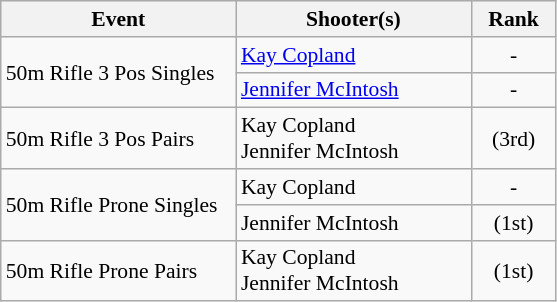<table class=wikitable style="font-size:90%">
<tr>
<th width=150>Event</th>
<th width=150>Shooter(s)</th>
<th width=50>Rank</th>
</tr>
<tr>
<td rowspan=2>50m Rifle 3 Pos Singles</td>
<td><a href='#'>Kay Copland</a></td>
<td align="center">-</td>
</tr>
<tr>
<td><a href='#'>Jennifer McIntosh</a></td>
<td align="center">-</td>
</tr>
<tr>
<td>50m Rifle 3 Pos Pairs</td>
<td>Kay Copland<br>Jennifer McIntosh</td>
<td align="center">(3rd)</td>
</tr>
<tr>
<td rowspan=2>50m Rifle Prone Singles</td>
<td>Kay Copland</td>
<td align="center">-</td>
</tr>
<tr>
<td>Jennifer McIntosh</td>
<td align="center">(1st)</td>
</tr>
<tr>
<td>50m Rifle Prone Pairs</td>
<td>Kay Copland<br>Jennifer McIntosh</td>
<td align="center">(1st)</td>
</tr>
</table>
